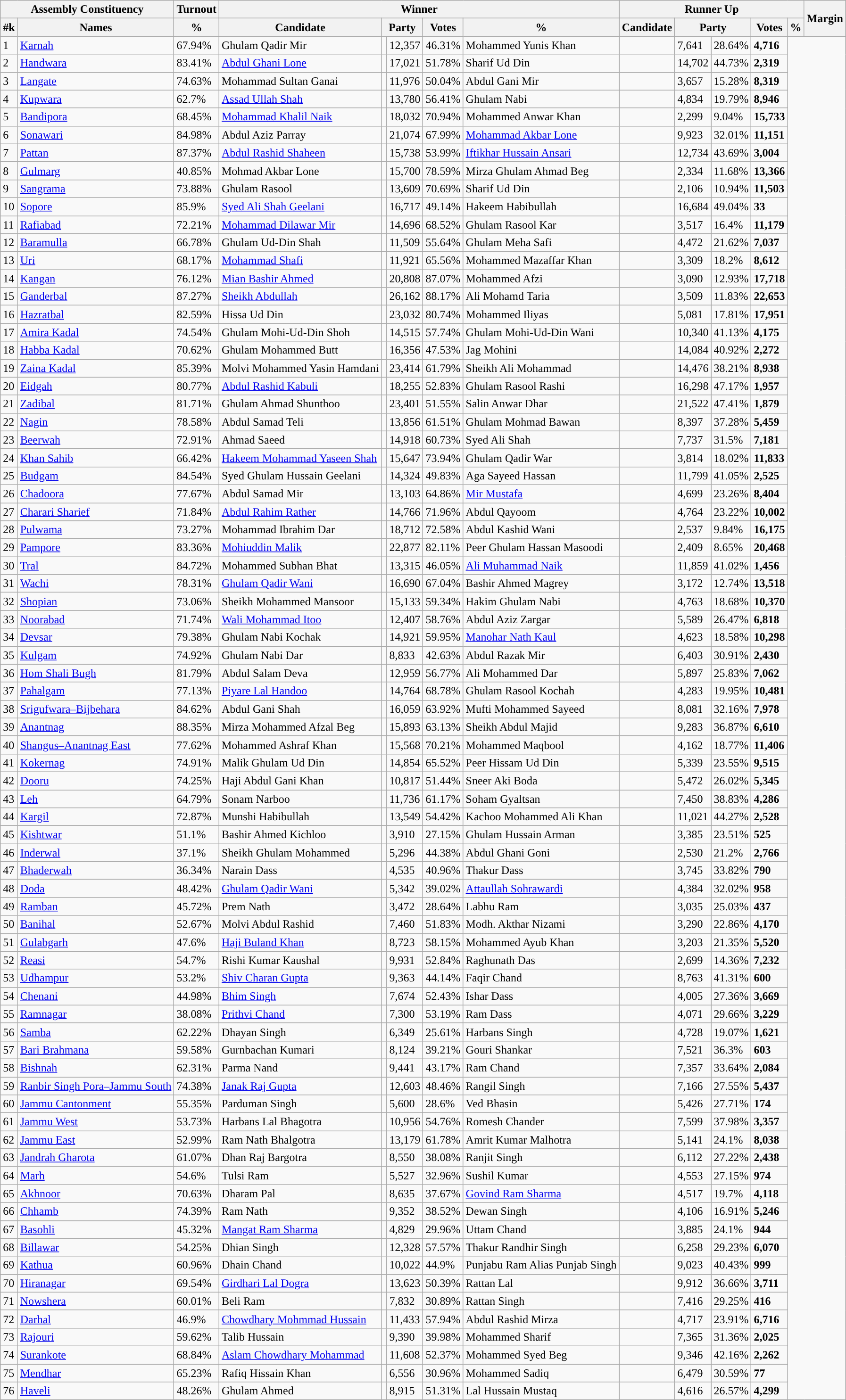<table class="wikitable sortable">
<tr>
<th colspan="2">Assembly Constituency</th>
<th>Turnout</th>
<th colspan="5">Winner</th>
<th colspan="5">Runner Up</th>
<th rowspan="2" data-sort-type=number>Margin</th>
</tr>
<tr>
<th>#k</th>
<th>Names</th>
<th>%</th>
<th>Candidate</th>
<th colspan="2">Party</th>
<th data-sort-type=number>Votes</th>
<th>%</th>
<th>Candidate</th>
<th colspan="2">Party</th>
<th data-sort-type=number>Votes</th>
<th>%</th>
</tr>
<tr>
<td>1</td>
<td><a href='#'>Karnah</a></td>
<td>67.94%</td>
<td>Ghulam Qadir Mir</td>
<td></td>
<td>12,357</td>
<td>46.31%</td>
<td>Mohammed Yunis Khan</td>
<td></td>
<td>7,641</td>
<td>28.64%</td>
<td style="background:"><span><strong>4,716</strong></span></td>
</tr>
<tr>
<td>2</td>
<td><a href='#'>Handwara</a></td>
<td>83.41%</td>
<td><a href='#'>Abdul Ghani Lone</a></td>
<td></td>
<td>17,021</td>
<td>51.78%</td>
<td>Sharif Ud Din</td>
<td></td>
<td>14,702</td>
<td>44.73%</td>
<td style="background:"><span><strong>2,319</strong></span></td>
</tr>
<tr>
<td>3</td>
<td><a href='#'>Langate</a></td>
<td>74.63%</td>
<td>Mohammad Sultan Ganai</td>
<td></td>
<td>11,976</td>
<td>50.04%</td>
<td>Abdul Gani Mir</td>
<td></td>
<td>3,657</td>
<td>15.28%</td>
<td style="background:"><span><strong>8,319</strong></span></td>
</tr>
<tr>
<td>4</td>
<td><a href='#'>Kupwara</a></td>
<td>62.7%</td>
<td><a href='#'>Assad Ullah Shah</a></td>
<td></td>
<td>13,780</td>
<td>56.41%</td>
<td>Ghulam Nabi</td>
<td></td>
<td>4,834</td>
<td>19.79%</td>
<td style="background:"><span><strong>8,946</strong></span></td>
</tr>
<tr>
<td>5</td>
<td><a href='#'>Bandipora</a></td>
<td>68.45%</td>
<td><a href='#'>Mohammad Khalil Naik</a></td>
<td></td>
<td>18,032</td>
<td>70.94%</td>
<td>Mohammed Anwar Khan</td>
<td></td>
<td>2,299</td>
<td>9.04%</td>
<td style="background:"><span><strong>15,733</strong></span></td>
</tr>
<tr>
<td>6</td>
<td><a href='#'>Sonawari</a></td>
<td>84.98%</td>
<td>Abdul Aziz Parray</td>
<td></td>
<td>21,074</td>
<td>67.99%</td>
<td><a href='#'>Mohammad Akbar Lone</a></td>
<td></td>
<td>9,923</td>
<td>32.01%</td>
<td style="background:"><span><strong>11,151</strong></span></td>
</tr>
<tr>
<td>7</td>
<td><a href='#'>Pattan</a></td>
<td>87.37%</td>
<td><a href='#'>Abdul Rashid Shaheen</a></td>
<td></td>
<td>15,738</td>
<td>53.99%</td>
<td><a href='#'>Iftikhar Hussain Ansari</a></td>
<td></td>
<td>12,734</td>
<td>43.69%</td>
<td style="background:"><span><strong>3,004</strong></span></td>
</tr>
<tr>
<td>8</td>
<td><a href='#'>Gulmarg</a></td>
<td>40.85%</td>
<td>Mohmad Akbar Lone</td>
<td></td>
<td>15,700</td>
<td>78.59%</td>
<td>Mirza Ghulam Ahmad Beg</td>
<td></td>
<td>2,334</td>
<td>11.68%</td>
<td style="background:"><span><strong>13,366</strong></span></td>
</tr>
<tr>
<td>9</td>
<td><a href='#'>Sangrama</a></td>
<td>73.88%</td>
<td>Ghulam Rasool</td>
<td></td>
<td>13,609</td>
<td>70.69%</td>
<td>Sharif Ud Din</td>
<td></td>
<td>2,106</td>
<td>10.94%</td>
<td style="background:"><span><strong>11,503</strong></span></td>
</tr>
<tr>
<td>10</td>
<td><a href='#'>Sopore</a></td>
<td>85.9%</td>
<td><a href='#'>Syed Ali Shah Geelani</a></td>
<td></td>
<td>16,717</td>
<td>49.14%</td>
<td>Hakeem Habibullah</td>
<td></td>
<td>16,684</td>
<td>49.04%</td>
<td style="background:"><span><strong>33</strong></span></td>
</tr>
<tr>
<td>11</td>
<td><a href='#'>Rafiabad</a></td>
<td>72.21%</td>
<td><a href='#'>Mohammad Dilawar Mir</a></td>
<td></td>
<td>14,696</td>
<td>68.52%</td>
<td>Ghulam Rasool Kar</td>
<td></td>
<td>3,517</td>
<td>16.4%</td>
<td style="background:"><span><strong>11,179</strong></span></td>
</tr>
<tr>
<td>12</td>
<td><a href='#'>Baramulla</a></td>
<td>66.78%</td>
<td>Ghulam Ud-Din Shah</td>
<td></td>
<td>11,509</td>
<td>55.64%</td>
<td>Ghulam Meha Safi</td>
<td></td>
<td>4,472</td>
<td>21.62%</td>
<td style="background:"><span><strong>7,037</strong></span></td>
</tr>
<tr>
<td>13</td>
<td><a href='#'>Uri</a></td>
<td>68.17%</td>
<td><a href='#'>Mohammad Shafi</a></td>
<td></td>
<td>11,921</td>
<td>65.56%</td>
<td>Mohammed Mazaffar Khan</td>
<td></td>
<td>3,309</td>
<td>18.2%</td>
<td style="background:"><span><strong>8,612</strong></span></td>
</tr>
<tr>
<td>14</td>
<td><a href='#'>Kangan</a></td>
<td>76.12%</td>
<td><a href='#'>Mian Bashir Ahmed</a></td>
<td></td>
<td>20,808</td>
<td>87.07%</td>
<td>Mohammed Afzi</td>
<td></td>
<td>3,090</td>
<td>12.93%</td>
<td style="background:"><span><strong>17,718</strong></span></td>
</tr>
<tr>
<td>15</td>
<td><a href='#'>Ganderbal</a></td>
<td>87.27%</td>
<td><a href='#'>Sheikh Abdullah</a></td>
<td></td>
<td>26,162</td>
<td>88.17%</td>
<td>Ali Mohamd Taria</td>
<td></td>
<td>3,509</td>
<td>11.83%</td>
<td style="background:"><span><strong>22,653</strong></span></td>
</tr>
<tr>
<td>16</td>
<td><a href='#'>Hazratbal</a></td>
<td>82.59%</td>
<td>Hissa Ud Din</td>
<td></td>
<td>23,032</td>
<td>80.74%</td>
<td>Mohammed Iliyas</td>
<td></td>
<td>5,081</td>
<td>17.81%</td>
<td style="background:"><span><strong>17,951</strong></span></td>
</tr>
<tr>
<td>17</td>
<td><a href='#'>Amira Kadal</a></td>
<td>74.54%</td>
<td>Ghulam Mohi-Ud-Din Shoh</td>
<td></td>
<td>14,515</td>
<td>57.74%</td>
<td>Ghulam Mohi-Ud-Din Wani</td>
<td></td>
<td>10,340</td>
<td>41.13%</td>
<td style="background:"><span><strong>4,175</strong></span></td>
</tr>
<tr>
<td>18</td>
<td><a href='#'>Habba Kadal</a></td>
<td>70.62%</td>
<td>Ghulam Mohammed Butt</td>
<td></td>
<td>16,356</td>
<td>47.53%</td>
<td>Jag Mohini</td>
<td></td>
<td>14,084</td>
<td>40.92%</td>
<td style="background:"><span><strong>2,272</strong></span></td>
</tr>
<tr>
<td>19</td>
<td><a href='#'>Zaina Kadal</a></td>
<td>85.39%</td>
<td>Molvi Mohammed Yasin Hamdani</td>
<td></td>
<td>23,414</td>
<td>61.79%</td>
<td>Sheikh Ali Mohammad</td>
<td></td>
<td>14,476</td>
<td>38.21%</td>
<td style="background:"><span><strong>8,938</strong></span></td>
</tr>
<tr>
<td>20</td>
<td><a href='#'>Eidgah</a></td>
<td>80.77%</td>
<td><a href='#'>Abdul Rashid Kabuli</a></td>
<td></td>
<td>18,255</td>
<td>52.83%</td>
<td>Ghulam Rasool Rashi</td>
<td></td>
<td>16,298</td>
<td>47.17%</td>
<td style="background:"><span><strong>1,957</strong></span></td>
</tr>
<tr>
<td>21</td>
<td><a href='#'>Zadibal</a></td>
<td>81.71%</td>
<td>Ghulam Ahmad Shunthoo</td>
<td></td>
<td>23,401</td>
<td>51.55%</td>
<td>Salin Anwar Dhar</td>
<td></td>
<td>21,522</td>
<td>47.41%</td>
<td style="background:"><span><strong>1,879</strong></span></td>
</tr>
<tr>
<td>22</td>
<td><a href='#'>Nagin</a></td>
<td>78.58%</td>
<td>Abdul Samad Teli</td>
<td></td>
<td>13,856</td>
<td>61.51%</td>
<td>Ghulam Mohmad Bawan</td>
<td></td>
<td>8,397</td>
<td>37.28%</td>
<td style="background:"><span><strong>5,459</strong></span></td>
</tr>
<tr>
<td>23</td>
<td><a href='#'>Beerwah</a></td>
<td>72.91%</td>
<td>Ahmad Saeed</td>
<td></td>
<td>14,918</td>
<td>60.73%</td>
<td>Syed Ali Shah</td>
<td></td>
<td>7,737</td>
<td>31.5%</td>
<td style="background:"><span><strong>7,181</strong></span></td>
</tr>
<tr>
<td>24</td>
<td><a href='#'>Khan Sahib</a></td>
<td>66.42%</td>
<td><a href='#'>Hakeem Mohammad Yaseen Shah</a></td>
<td></td>
<td>15,647</td>
<td>73.94%</td>
<td>Ghulam Qadir War</td>
<td></td>
<td>3,814</td>
<td>18.02%</td>
<td style="background:"><span><strong>11,833</strong></span></td>
</tr>
<tr>
<td>25</td>
<td><a href='#'>Budgam</a></td>
<td>84.54%</td>
<td>Syed Ghulam Hussain Geelani</td>
<td></td>
<td>14,324</td>
<td>49.83%</td>
<td>Aga Sayeed Hassan</td>
<td></td>
<td>11,799</td>
<td>41.05%</td>
<td style="background:"><span><strong>2,525</strong></span></td>
</tr>
<tr>
<td>26</td>
<td><a href='#'>Chadoora</a></td>
<td>77.67%</td>
<td>Abdul Samad Mir</td>
<td></td>
<td>13,103</td>
<td>64.86%</td>
<td><a href='#'>Mir Mustafa</a></td>
<td></td>
<td>4,699</td>
<td>23.26%</td>
<td style="background:"><span><strong>8,404</strong></span></td>
</tr>
<tr>
<td>27</td>
<td><a href='#'>Charari Sharief</a></td>
<td>71.84%</td>
<td><a href='#'>Abdul Rahim Rather</a></td>
<td></td>
<td>14,766</td>
<td>71.96%</td>
<td>Abdul Qayoom</td>
<td></td>
<td>4,764</td>
<td>23.22%</td>
<td style="background:"><span><strong>10,002</strong></span></td>
</tr>
<tr>
<td>28</td>
<td><a href='#'>Pulwama</a></td>
<td>73.27%</td>
<td>Mohammad Ibrahim Dar</td>
<td></td>
<td>18,712</td>
<td>72.58%</td>
<td>Abdul Kashid Wani</td>
<td></td>
<td>2,537</td>
<td>9.84%</td>
<td style="background:"><span><strong>16,175</strong></span></td>
</tr>
<tr>
<td>29</td>
<td><a href='#'>Pampore</a></td>
<td>83.36%</td>
<td><a href='#'>Mohiuddin Malik</a></td>
<td></td>
<td>22,877</td>
<td>82.11%</td>
<td>Peer Ghulam Hassan Masoodi</td>
<td></td>
<td>2,409</td>
<td>8.65%</td>
<td style="background:"><span><strong>20,468</strong></span></td>
</tr>
<tr>
<td>30</td>
<td><a href='#'>Tral</a></td>
<td>84.72%</td>
<td>Mohammed Subhan Bhat</td>
<td></td>
<td>13,315</td>
<td>46.05%</td>
<td><a href='#'>Ali Muhammad Naik</a></td>
<td></td>
<td>11,859</td>
<td>41.02%</td>
<td style="background:"><span><strong>1,456</strong></span></td>
</tr>
<tr>
<td>31</td>
<td><a href='#'>Wachi</a></td>
<td>78.31%</td>
<td><a href='#'>Ghulam Qadir Wani</a></td>
<td></td>
<td>16,690</td>
<td>67.04%</td>
<td>Bashir Ahmed Magrey</td>
<td></td>
<td>3,172</td>
<td>12.74%</td>
<td style="background:"><span><strong>13,518</strong></span></td>
</tr>
<tr>
<td>32</td>
<td><a href='#'>Shopian</a></td>
<td>73.06%</td>
<td>Sheikh Mohammed Mansoor</td>
<td></td>
<td>15,133</td>
<td>59.34%</td>
<td>Hakim Ghulam Nabi</td>
<td></td>
<td>4,763</td>
<td>18.68%</td>
<td style="background:"><span><strong>10,370</strong></span></td>
</tr>
<tr>
<td>33</td>
<td><a href='#'>Noorabad</a></td>
<td>71.74%</td>
<td><a href='#'>Wali Mohammad Itoo</a></td>
<td></td>
<td>12,407</td>
<td>58.76%</td>
<td>Abdul Aziz Zargar</td>
<td></td>
<td>5,589</td>
<td>26.47%</td>
<td style="background:"><span><strong>6,818</strong></span></td>
</tr>
<tr>
<td>34</td>
<td><a href='#'>Devsar</a></td>
<td>79.38%</td>
<td>Ghulam Nabi Kochak</td>
<td></td>
<td>14,921</td>
<td>59.95%</td>
<td><a href='#'>Manohar Nath Kaul</a></td>
<td></td>
<td>4,623</td>
<td>18.58%</td>
<td style="background:"><span><strong>10,298</strong></span></td>
</tr>
<tr>
<td>35</td>
<td><a href='#'>Kulgam</a></td>
<td>74.92%</td>
<td>Ghulam Nabi Dar</td>
<td></td>
<td>8,833</td>
<td>42.63%</td>
<td>Abdul Razak Mir</td>
<td></td>
<td>6,403</td>
<td>30.91%</td>
<td style="background:"><span><strong>2,430</strong></span></td>
</tr>
<tr>
<td>36</td>
<td><a href='#'>Hom Shali Bugh</a></td>
<td>81.79%</td>
<td>Abdul Salam Deva</td>
<td></td>
<td>12,959</td>
<td>56.77%</td>
<td>Ali Mohammed Dar</td>
<td></td>
<td>5,897</td>
<td>25.83%</td>
<td style="background:"><span><strong>7,062</strong></span></td>
</tr>
<tr>
<td>37</td>
<td><a href='#'>Pahalgam</a></td>
<td>77.13%</td>
<td><a href='#'>Piyare Lal Handoo</a></td>
<td></td>
<td>14,764</td>
<td>68.78%</td>
<td>Ghulam Rasool Kochah</td>
<td></td>
<td>4,283</td>
<td>19.95%</td>
<td style="background:"><span><strong>10,481</strong></span></td>
</tr>
<tr>
<td>38</td>
<td><a href='#'>Srigufwara–Bijbehara</a></td>
<td>84.62%</td>
<td>Abdul Gani Shah</td>
<td></td>
<td>16,059</td>
<td>63.92%</td>
<td>Mufti Mohammed Sayeed</td>
<td></td>
<td>8,081</td>
<td>32.16%</td>
<td style="background:"><span><strong>7,978</strong></span></td>
</tr>
<tr>
<td>39</td>
<td><a href='#'>Anantnag</a></td>
<td>88.35%</td>
<td>Mirza Mohammed Afzal Beg</td>
<td></td>
<td>15,893</td>
<td>63.13%</td>
<td>Sheikh Abdul Majid</td>
<td></td>
<td>9,283</td>
<td>36.87%</td>
<td style="background:"><span><strong>6,610</strong></span></td>
</tr>
<tr>
<td>40</td>
<td><a href='#'>Shangus–Anantnag East</a></td>
<td>77.62%</td>
<td>Mohammed Ashraf Khan</td>
<td></td>
<td>15,568</td>
<td>70.21%</td>
<td>Mohammed Maqbool</td>
<td></td>
<td>4,162</td>
<td>18.77%</td>
<td style="background:"><span><strong>11,406</strong></span></td>
</tr>
<tr>
<td>41</td>
<td><a href='#'>Kokernag</a></td>
<td>74.91%</td>
<td>Malik Ghulam Ud Din</td>
<td></td>
<td>14,854</td>
<td>65.52%</td>
<td>Peer Hissam Ud Din</td>
<td></td>
<td>5,339</td>
<td>23.55%</td>
<td style="background:"><span><strong>9,515</strong></span></td>
</tr>
<tr>
<td>42</td>
<td><a href='#'>Dooru</a></td>
<td>74.25%</td>
<td>Haji Abdul Gani Khan</td>
<td></td>
<td>10,817</td>
<td>51.44%</td>
<td>Sneer Aki Boda</td>
<td></td>
<td>5,472</td>
<td>26.02%</td>
<td style="background:"><span><strong>5,345</strong></span></td>
</tr>
<tr>
<td>43</td>
<td><a href='#'>Leh</a></td>
<td>64.79%</td>
<td>Sonam Narboo</td>
<td></td>
<td>11,736</td>
<td>61.17%</td>
<td>Soham Gyaltsan</td>
<td></td>
<td>7,450</td>
<td>38.83%</td>
<td style="background:"><span><strong>4,286</strong></span></td>
</tr>
<tr>
<td>44</td>
<td><a href='#'>Kargil</a></td>
<td>72.87%</td>
<td>Munshi Habibullah</td>
<td></td>
<td>13,549</td>
<td>54.42%</td>
<td>Kachoo Mohammed Ali Khan</td>
<td></td>
<td>11,021</td>
<td>44.27%</td>
<td style="background:"><span><strong>2,528</strong></span></td>
</tr>
<tr>
<td>45</td>
<td><a href='#'>Kishtwar</a></td>
<td>51.1%</td>
<td>Bashir Ahmed Kichloo</td>
<td></td>
<td>3,910</td>
<td>27.15%</td>
<td>Ghulam Hussain Arman</td>
<td></td>
<td>3,385</td>
<td>23.51%</td>
<td style="background:"><span><strong>525</strong></span></td>
</tr>
<tr>
<td>46</td>
<td><a href='#'>Inderwal</a></td>
<td>37.1%</td>
<td>Sheikh Ghulam Mohammed</td>
<td></td>
<td>5,296</td>
<td>44.38%</td>
<td>Abdul Ghani Goni</td>
<td></td>
<td>2,530</td>
<td>21.2%</td>
<td style="background:"><span><strong>2,766</strong></span></td>
</tr>
<tr>
<td>47</td>
<td><a href='#'>Bhaderwah</a></td>
<td>36.34%</td>
<td>Narain Dass</td>
<td></td>
<td>4,535</td>
<td>40.96%</td>
<td>Thakur Dass</td>
<td></td>
<td>3,745</td>
<td>33.82%</td>
<td style="background:"><span><strong>790</strong></span></td>
</tr>
<tr>
<td>48</td>
<td><a href='#'>Doda</a></td>
<td>48.42%</td>
<td><a href='#'>Ghulam Qadir Wani</a></td>
<td></td>
<td>5,342</td>
<td>39.02%</td>
<td><a href='#'>Attaullah Sohrawardi</a></td>
<td></td>
<td>4,384</td>
<td>32.02%</td>
<td style="background:"><span><strong>958</strong></span></td>
</tr>
<tr>
<td>49</td>
<td><a href='#'>Ramban</a></td>
<td>45.72%</td>
<td>Prem Nath</td>
<td></td>
<td>3,472</td>
<td>28.64%</td>
<td>Labhu Ram</td>
<td></td>
<td>3,035</td>
<td>25.03%</td>
<td style="background:"><span><strong>437</strong></span></td>
</tr>
<tr>
<td>50</td>
<td><a href='#'>Banihal</a></td>
<td>52.67%</td>
<td>Molvi Abdul Rashid</td>
<td></td>
<td>7,460</td>
<td>51.83%</td>
<td>Modh. Akthar Nizami</td>
<td></td>
<td>3,290</td>
<td>22.86%</td>
<td style="background:"><span><strong>4,170</strong></span></td>
</tr>
<tr>
<td>51</td>
<td><a href='#'>Gulabgarh</a></td>
<td>47.6%</td>
<td><a href='#'>Haji Buland Khan</a></td>
<td></td>
<td>8,723</td>
<td>58.15%</td>
<td>Mohammed Ayub Khan</td>
<td></td>
<td>3,203</td>
<td>21.35%</td>
<td style="background:"><span><strong>5,520</strong></span></td>
</tr>
<tr>
<td>52</td>
<td><a href='#'>Reasi</a></td>
<td>54.7%</td>
<td>Rishi Kumar Kaushal</td>
<td></td>
<td>9,931</td>
<td>52.84%</td>
<td>Raghunath Das</td>
<td></td>
<td>2,699</td>
<td>14.36%</td>
<td style="background:"><span><strong>7,232</strong></span></td>
</tr>
<tr>
<td>53</td>
<td><a href='#'>Udhampur</a></td>
<td>53.2%</td>
<td><a href='#'>Shiv Charan Gupta</a></td>
<td></td>
<td>9,363</td>
<td>44.14%</td>
<td>Faqir Chand</td>
<td></td>
<td>8,763</td>
<td>41.31%</td>
<td style="background:"><span><strong>600</strong></span></td>
</tr>
<tr>
<td>54</td>
<td><a href='#'>Chenani</a></td>
<td>44.98%</td>
<td><a href='#'>Bhim Singh</a></td>
<td></td>
<td>7,674</td>
<td>52.43%</td>
<td>Ishar Dass</td>
<td></td>
<td>4,005</td>
<td>27.36%</td>
<td style="background:"><span><strong>3,669</strong></span></td>
</tr>
<tr>
<td>55</td>
<td><a href='#'>Ramnagar</a></td>
<td>38.08%</td>
<td><a href='#'>Prithvi Chand</a></td>
<td></td>
<td>7,300</td>
<td>53.19%</td>
<td>Ram Dass</td>
<td></td>
<td>4,071</td>
<td>29.66%</td>
<td style="background:"><span><strong>3,229</strong></span></td>
</tr>
<tr>
<td>56</td>
<td><a href='#'>Samba</a></td>
<td>62.22%</td>
<td>Dhayan Singh</td>
<td></td>
<td>6,349</td>
<td>25.61%</td>
<td>Harbans Singh</td>
<td></td>
<td>4,728</td>
<td>19.07%</td>
<td style="background:"><span><strong>1,621</strong></span></td>
</tr>
<tr>
<td>57</td>
<td><a href='#'>Bari Brahmana</a></td>
<td>59.58%</td>
<td>Gurnbachan Kumari</td>
<td></td>
<td>8,124</td>
<td>39.21%</td>
<td>Gouri Shankar</td>
<td></td>
<td>7,521</td>
<td>36.3%</td>
<td style="background:"><span><strong>603</strong></span></td>
</tr>
<tr>
<td>58</td>
<td><a href='#'>Bishnah</a></td>
<td>62.31%</td>
<td>Parma Nand</td>
<td></td>
<td>9,441</td>
<td>43.17%</td>
<td>Ram Chand</td>
<td></td>
<td>7,357</td>
<td>33.64%</td>
<td style="background:"><span><strong>2,084</strong></span></td>
</tr>
<tr>
<td>59</td>
<td><a href='#'>Ranbir Singh Pora–Jammu South</a></td>
<td>74.38%</td>
<td><a href='#'>Janak Raj Gupta</a></td>
<td></td>
<td>12,603</td>
<td>48.46%</td>
<td>Rangil Singh</td>
<td></td>
<td>7,166</td>
<td>27.55%</td>
<td style="background:"><span><strong>5,437</strong></span></td>
</tr>
<tr>
<td>60</td>
<td><a href='#'>Jammu Cantonment</a></td>
<td>55.35%</td>
<td>Parduman Singh</td>
<td></td>
<td>5,600</td>
<td>28.6%</td>
<td>Ved Bhasin</td>
<td></td>
<td>5,426</td>
<td>27.71%</td>
<td style="background:"><span><strong>174</strong></span></td>
</tr>
<tr>
<td>61</td>
<td><a href='#'>Jammu West</a></td>
<td>53.73%</td>
<td>Harbans Lal Bhagotra</td>
<td></td>
<td>10,956</td>
<td>54.76%</td>
<td>Romesh Chander</td>
<td></td>
<td>7,599</td>
<td>37.98%</td>
<td style="background:"><span><strong>3,357</strong></span></td>
</tr>
<tr>
<td>62</td>
<td><a href='#'>Jammu East</a></td>
<td>52.99%</td>
<td>Ram Nath Bhalgotra</td>
<td></td>
<td>13,179</td>
<td>61.78%</td>
<td>Amrit Kumar Malhotra</td>
<td></td>
<td>5,141</td>
<td>24.1%</td>
<td style="background:"><span><strong>8,038</strong></span></td>
</tr>
<tr>
<td>63</td>
<td><a href='#'>Jandrah Gharota</a></td>
<td>61.07%</td>
<td>Dhan Raj Bargotra</td>
<td></td>
<td>8,550</td>
<td>38.08%</td>
<td>Ranjit Singh</td>
<td></td>
<td>6,112</td>
<td>27.22%</td>
<td style="background:"><span><strong>2,438</strong></span></td>
</tr>
<tr>
<td>64</td>
<td><a href='#'>Marh</a></td>
<td>54.6%</td>
<td>Tulsi Ram</td>
<td></td>
<td>5,527</td>
<td>32.96%</td>
<td>Sushil Kumar</td>
<td></td>
<td>4,553</td>
<td>27.15%</td>
<td style="background:"><span><strong>974</strong></span></td>
</tr>
<tr>
<td>65</td>
<td><a href='#'>Akhnoor</a></td>
<td>70.63%</td>
<td>Dharam Pal</td>
<td></td>
<td>8,635</td>
<td>37.67%</td>
<td><a href='#'>Govind Ram Sharma</a></td>
<td></td>
<td>4,517</td>
<td>19.7%</td>
<td style="background:"><span><strong>4,118</strong></span></td>
</tr>
<tr>
<td>66</td>
<td><a href='#'>Chhamb</a></td>
<td>74.39%</td>
<td>Ram Nath</td>
<td></td>
<td>9,352</td>
<td>38.52%</td>
<td>Dewan Singh</td>
<td></td>
<td>4,106</td>
<td>16.91%</td>
<td style="background:"><span><strong>5,246</strong></span></td>
</tr>
<tr>
<td>67</td>
<td><a href='#'>Basohli</a></td>
<td>45.32%</td>
<td><a href='#'>Mangat Ram Sharma</a></td>
<td></td>
<td>4,829</td>
<td>29.96%</td>
<td>Uttam Chand</td>
<td></td>
<td>3,885</td>
<td>24.1%</td>
<td style="background:"><span><strong>944</strong></span></td>
</tr>
<tr>
<td>68</td>
<td><a href='#'>Billawar</a></td>
<td>54.25%</td>
<td>Dhian Singh</td>
<td></td>
<td>12,328</td>
<td>57.57%</td>
<td>Thakur Randhir Singh</td>
<td></td>
<td>6,258</td>
<td>29.23%</td>
<td style="background:"><span><strong>6,070</strong></span></td>
</tr>
<tr>
<td>69</td>
<td><a href='#'>Kathua</a></td>
<td>60.96%</td>
<td>Dhain Chand</td>
<td></td>
<td>10,022</td>
<td>44.9%</td>
<td>Punjabu Ram Alias Punjab Singh</td>
<td></td>
<td>9,023</td>
<td>40.43%</td>
<td style="background:"><span><strong>999</strong></span></td>
</tr>
<tr>
<td>70</td>
<td><a href='#'>Hiranagar</a></td>
<td>69.54%</td>
<td><a href='#'>Girdhari Lal Dogra</a></td>
<td></td>
<td>13,623</td>
<td>50.39%</td>
<td>Rattan Lal</td>
<td></td>
<td>9,912</td>
<td>36.66%</td>
<td style="background:"><span><strong>3,711</strong></span></td>
</tr>
<tr>
<td>71</td>
<td><a href='#'>Nowshera</a></td>
<td>60.01%</td>
<td>Beli Ram</td>
<td></td>
<td>7,832</td>
<td>30.89%</td>
<td>Rattan Singh</td>
<td></td>
<td>7,416</td>
<td>29.25%</td>
<td style="background:"><span><strong>416</strong></span></td>
</tr>
<tr>
<td>72</td>
<td><a href='#'>Darhal</a></td>
<td>46.9%</td>
<td><a href='#'>Chowdhary Mohmmad Hussain</a></td>
<td></td>
<td>11,433</td>
<td>57.94%</td>
<td>Abdul Rashid Mirza</td>
<td></td>
<td>4,717</td>
<td>23.91%</td>
<td style="background:"><span><strong>6,716</strong></span></td>
</tr>
<tr>
<td>73</td>
<td><a href='#'>Rajouri</a></td>
<td>59.62%</td>
<td>Talib Hussain</td>
<td></td>
<td>9,390</td>
<td>39.98%</td>
<td>Mohammed Sharif</td>
<td></td>
<td>7,365</td>
<td>31.36%</td>
<td style="background:"><span><strong>2,025</strong></span></td>
</tr>
<tr>
<td>74</td>
<td><a href='#'>Surankote</a></td>
<td>68.84%</td>
<td><a href='#'>Aslam Chowdhary Mohammad</a></td>
<td></td>
<td>11,608</td>
<td>52.37%</td>
<td>Mohammed Syed Beg</td>
<td></td>
<td>9,346</td>
<td>42.16%</td>
<td style="background:"><span><strong>2,262</strong></span></td>
</tr>
<tr>
<td>75</td>
<td><a href='#'>Mendhar</a></td>
<td>65.23%</td>
<td>Rafiq Hissain Khan</td>
<td></td>
<td>6,556</td>
<td>30.96%</td>
<td>Mohammed Sadiq</td>
<td></td>
<td>6,479</td>
<td>30.59%</td>
<td style="background:"><span><strong>77</strong></span></td>
</tr>
<tr>
<td>76</td>
<td><a href='#'>Haveli</a></td>
<td>48.26%</td>
<td>Ghulam Ahmed</td>
<td></td>
<td>8,915</td>
<td>51.31%</td>
<td>Lal Hussain Mustaq</td>
<td></td>
<td>4,616</td>
<td>26.57%</td>
<td style="background:"><span><strong>4,299</strong></span></td>
</tr>
</table>
